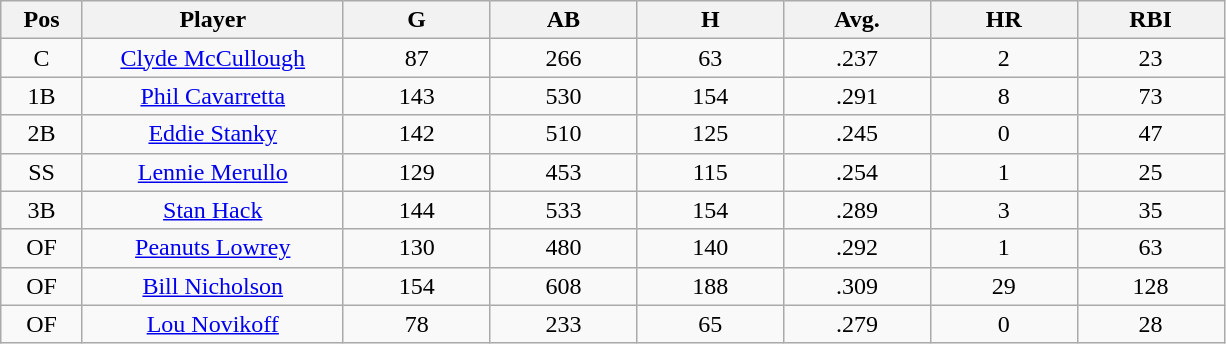<table class="wikitable sortable">
<tr>
<th bgcolor="#DDDDFF" width="5%">Pos</th>
<th bgcolor="#DDDDFF" width="16%">Player</th>
<th bgcolor="#DDDDFF" width="9%">G</th>
<th bgcolor="#DDDDFF" width="9%">AB</th>
<th bgcolor="#DDDDFF" width="9%">H</th>
<th bgcolor="#DDDDFF" width="9%">Avg.</th>
<th bgcolor="#DDDDFF" width="9%">HR</th>
<th bgcolor="#DDDDFF" width="9%">RBI</th>
</tr>
<tr align="center">
<td>C</td>
<td><a href='#'>Clyde McCullough</a></td>
<td>87</td>
<td>266</td>
<td>63</td>
<td>.237</td>
<td>2</td>
<td>23</td>
</tr>
<tr align=center>
<td>1B</td>
<td><a href='#'>Phil Cavarretta</a></td>
<td>143</td>
<td>530</td>
<td>154</td>
<td>.291</td>
<td>8</td>
<td>73</td>
</tr>
<tr align=center>
<td>2B</td>
<td><a href='#'>Eddie Stanky</a></td>
<td>142</td>
<td>510</td>
<td>125</td>
<td>.245</td>
<td>0</td>
<td>47</td>
</tr>
<tr align=center>
<td>SS</td>
<td><a href='#'>Lennie Merullo</a></td>
<td>129</td>
<td>453</td>
<td>115</td>
<td>.254</td>
<td>1</td>
<td>25</td>
</tr>
<tr align=center>
<td>3B</td>
<td><a href='#'>Stan Hack</a></td>
<td>144</td>
<td>533</td>
<td>154</td>
<td>.289</td>
<td>3</td>
<td>35</td>
</tr>
<tr align=center>
<td>OF</td>
<td><a href='#'>Peanuts Lowrey</a></td>
<td>130</td>
<td>480</td>
<td>140</td>
<td>.292</td>
<td>1</td>
<td>63</td>
</tr>
<tr align=center>
<td>OF</td>
<td><a href='#'>Bill Nicholson</a></td>
<td>154</td>
<td>608</td>
<td>188</td>
<td>.309</td>
<td>29</td>
<td>128</td>
</tr>
<tr align=center>
<td>OF</td>
<td><a href='#'>Lou Novikoff</a></td>
<td>78</td>
<td>233</td>
<td>65</td>
<td>.279</td>
<td>0</td>
<td>28</td>
</tr>
</table>
